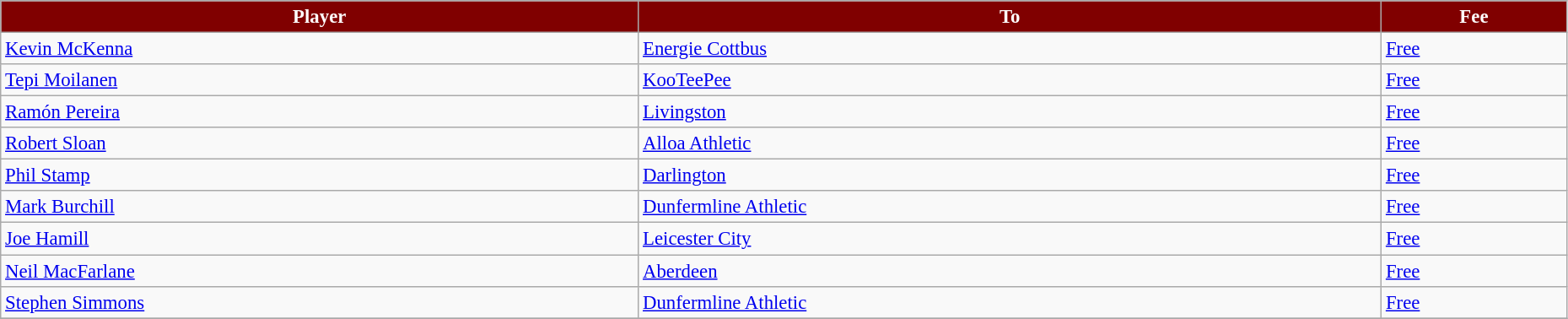<table class="wikitable" style="text-align:left; font-size:95%;width:98%;">
<tr>
<th style="background:maroon; color:white;">Player</th>
<th style="background:maroon; color:white;">To</th>
<th style="background:maroon; color:white;">Fee</th>
</tr>
<tr>
<td> <a href='#'>Kevin McKenna</a></td>
<td> <a href='#'>Energie Cottbus</a></td>
<td><a href='#'>Free</a></td>
</tr>
<tr>
<td> <a href='#'>Tepi Moilanen</a></td>
<td> <a href='#'>KooTeePee</a></td>
<td><a href='#'>Free</a></td>
</tr>
<tr>
<td> <a href='#'>Ramón Pereira</a></td>
<td> <a href='#'>Livingston</a></td>
<td><a href='#'>Free</a></td>
</tr>
<tr>
<td> <a href='#'>Robert Sloan</a></td>
<td> <a href='#'>Alloa Athletic</a></td>
<td><a href='#'>Free</a></td>
</tr>
<tr>
<td> <a href='#'>Phil Stamp</a></td>
<td> <a href='#'>Darlington</a></td>
<td><a href='#'>Free</a></td>
</tr>
<tr>
<td> <a href='#'>Mark Burchill</a></td>
<td> <a href='#'>Dunfermline Athletic</a></td>
<td><a href='#'>Free</a></td>
</tr>
<tr>
<td> <a href='#'>Joe Hamill</a></td>
<td> <a href='#'>Leicester City</a></td>
<td><a href='#'>Free</a></td>
</tr>
<tr>
<td> <a href='#'>Neil MacFarlane</a></td>
<td> <a href='#'>Aberdeen</a></td>
<td><a href='#'>Free</a></td>
</tr>
<tr>
<td> <a href='#'>Stephen Simmons</a></td>
<td> <a href='#'>Dunfermline Athletic</a></td>
<td><a href='#'>Free</a></td>
</tr>
<tr>
</tr>
</table>
